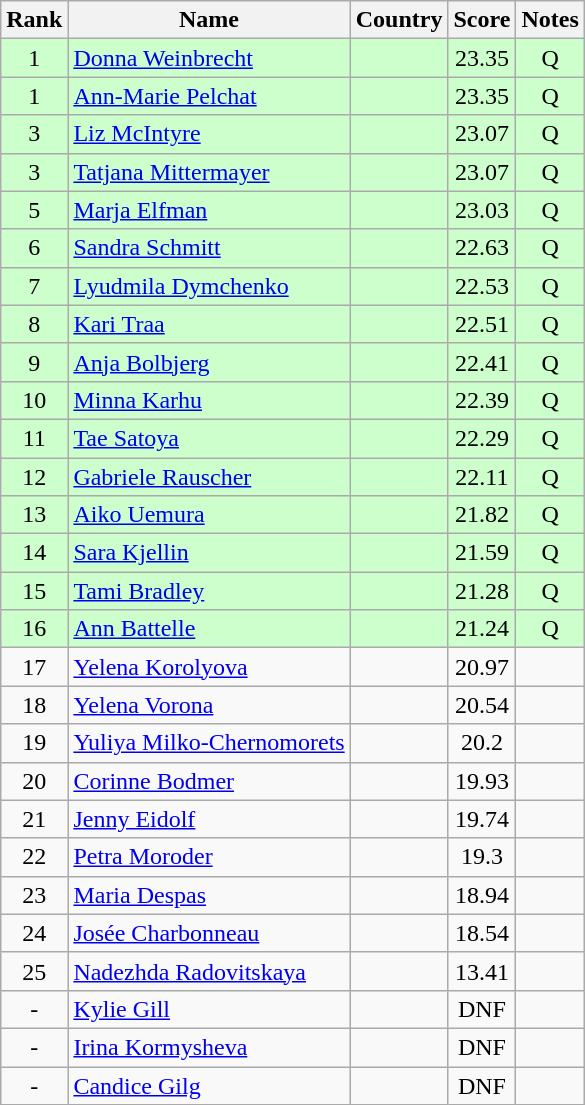<table class="wikitable sortable" style="text-align:center">
<tr>
<th>Rank</th>
<th>Name</th>
<th>Country</th>
<th>Score</th>
<th>Notes</th>
</tr>
<tr bgcolor="#ccffcc">
<td>1</td>
<td align=left><a href='#'>Donna Weinbrecht</a></td>
<td align=left></td>
<td>23.35</td>
<td>Q</td>
</tr>
<tr bgcolor=#ccffcc>
<td>1</td>
<td align=left><a href='#'>Ann-Marie Pelchat</a></td>
<td align=left></td>
<td>23.35</td>
<td>Q</td>
</tr>
<tr bgcolor=#ccffcc>
<td>3</td>
<td align=left><a href='#'>Liz McIntyre</a></td>
<td align=left></td>
<td>23.07</td>
<td>Q</td>
</tr>
<tr bgcolor=#ccffcc>
<td>3</td>
<td align=left><a href='#'>Tatjana Mittermayer</a></td>
<td align=left></td>
<td>23.07</td>
<td>Q</td>
</tr>
<tr bgcolor=#ccffcc>
<td>5</td>
<td align=left><a href='#'>Marja Elfman</a></td>
<td align=left></td>
<td>23.03</td>
<td>Q</td>
</tr>
<tr bgcolor=#ccffcc>
<td>6</td>
<td align=left><a href='#'>Sandra Schmitt</a></td>
<td align=left></td>
<td>22.63</td>
<td>Q</td>
</tr>
<tr bgcolor=#ccffcc>
<td>7</td>
<td align=left><a href='#'>Lyudmila Dymchenko</a></td>
<td align=left></td>
<td>22.53</td>
<td>Q</td>
</tr>
<tr bgcolor=#ccffcc>
<td>8</td>
<td align=left><a href='#'>Kari Traa</a></td>
<td align=left></td>
<td>22.51</td>
<td>Q</td>
</tr>
<tr bgcolor=#ccffcc>
<td>9</td>
<td align=left><a href='#'>Anja Bolbjerg</a></td>
<td align=left></td>
<td>22.41</td>
<td>Q</td>
</tr>
<tr bgcolor=#ccffcc>
<td>10</td>
<td align=left><a href='#'>Minna Karhu</a></td>
<td align=left></td>
<td>22.39</td>
<td>Q</td>
</tr>
<tr bgcolor=#ccffcc>
<td>11</td>
<td align=left><a href='#'>Tae Satoya</a></td>
<td align=left></td>
<td>22.29</td>
<td>Q</td>
</tr>
<tr bgcolor=#ccffcc>
<td>12</td>
<td align=left><a href='#'>Gabriele Rauscher</a></td>
<td align=left></td>
<td>22.11</td>
<td>Q</td>
</tr>
<tr bgcolor=#ccffcc>
<td>13</td>
<td align=left><a href='#'>Aiko Uemura</a></td>
<td align=left></td>
<td>21.82</td>
<td>Q</td>
</tr>
<tr bgcolor=#ccffcc>
<td>14</td>
<td align=left><a href='#'>Sara Kjellin</a></td>
<td align=left></td>
<td>21.59</td>
<td>Q</td>
</tr>
<tr bgcolor=#ccffcc>
<td>15</td>
<td align=left><a href='#'>Tami Bradley</a></td>
<td align=left></td>
<td>21.28</td>
<td>Q</td>
</tr>
<tr bgcolor=#ccffcc>
<td>16</td>
<td align=left><a href='#'>Ann Battelle</a></td>
<td align=left></td>
<td>21.24</td>
<td>Q</td>
</tr>
<tr>
<td>17</td>
<td align=left><a href='#'>Yelena Korolyova</a></td>
<td align=left></td>
<td>20.97</td>
<td></td>
</tr>
<tr>
<td>18</td>
<td align=left><a href='#'>Yelena Vorona</a></td>
<td align=left></td>
<td>20.54</td>
<td></td>
</tr>
<tr>
<td>19</td>
<td align=left><a href='#'>Yuliya Milko-Chernomorets</a></td>
<td align=left></td>
<td>20.2</td>
<td></td>
</tr>
<tr>
<td>20</td>
<td align=left><a href='#'>Corinne Bodmer</a></td>
<td align=left></td>
<td>19.93</td>
<td></td>
</tr>
<tr>
<td>21</td>
<td align=left><a href='#'>Jenny Eidolf</a></td>
<td align=left></td>
<td>19.74</td>
<td></td>
</tr>
<tr>
<td>22</td>
<td align=left><a href='#'>Petra Moroder</a></td>
<td align=left></td>
<td>19.3</td>
<td></td>
</tr>
<tr>
<td>23</td>
<td align=left><a href='#'>Maria Despas</a></td>
<td align=left></td>
<td>18.94</td>
<td></td>
</tr>
<tr>
<td>24</td>
<td align=left><a href='#'>Josée Charbonneau</a></td>
<td align=left></td>
<td>18.54</td>
<td></td>
</tr>
<tr>
<td>25</td>
<td align=left><a href='#'>Nadezhda Radovitskaya</a></td>
<td align=left></td>
<td>13.41</td>
<td></td>
</tr>
<tr>
<td>-</td>
<td align=left><a href='#'>Kylie Gill</a></td>
<td align=left></td>
<td>DNF</td>
<td></td>
</tr>
<tr>
<td>-</td>
<td align=left><a href='#'>Irina Kormysheva</a></td>
<td align=left></td>
<td>DNF</td>
<td></td>
</tr>
<tr>
<td>-</td>
<td align=left><a href='#'>Candice Gilg</a></td>
<td align=left></td>
<td>DNF</td>
<td></td>
</tr>
</table>
